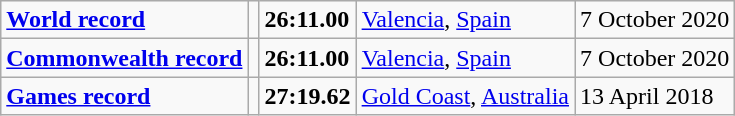<table class="wikitable">
<tr>
<td><a href='#'><strong>World record</strong></a></td>
<td></td>
<td><strong>26:11.00</strong></td>
<td><a href='#'>Valencia</a>, <a href='#'>Spain</a></td>
<td>7 October  2020</td>
</tr>
<tr>
<td><a href='#'><strong>Commonwealth record</strong></a></td>
<td></td>
<td><strong>26:11.00</strong></td>
<td><a href='#'>Valencia</a>, <a href='#'>Spain</a></td>
<td>7 October  2020</td>
</tr>
<tr>
<td><a href='#'><strong>Games record</strong></a></td>
<td></td>
<td><strong>27:19.62 </strong></td>
<td><a href='#'>Gold Coast</a>, <a href='#'>Australia</a></td>
<td>13 April 2018</td>
</tr>
</table>
